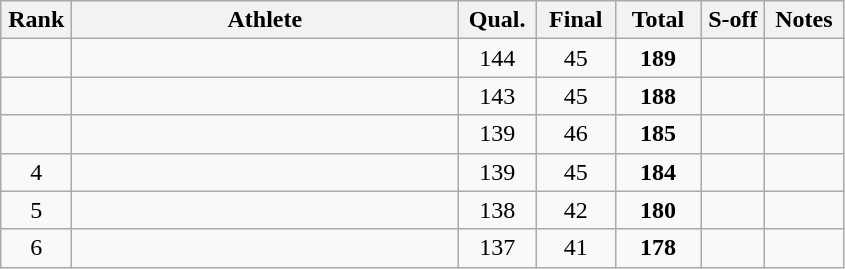<table class="wikitable" style="text-align:center">
<tr>
<th width=40>Rank</th>
<th width=250>Athlete</th>
<th width=45>Qual.</th>
<th width=45>Final</th>
<th width=50>Total</th>
<th width=35>S-off</th>
<th width=45>Notes</th>
</tr>
<tr>
<td></td>
<td align=left></td>
<td>144</td>
<td>45</td>
<td><strong>189</strong></td>
<td></td>
<td></td>
</tr>
<tr>
<td></td>
<td align=left></td>
<td>143</td>
<td>45</td>
<td><strong>188</strong></td>
<td></td>
<td></td>
</tr>
<tr>
<td></td>
<td align=left></td>
<td>139</td>
<td>46</td>
<td><strong>185</strong></td>
<td></td>
<td></td>
</tr>
<tr>
<td>4</td>
<td align=left></td>
<td>139</td>
<td>45</td>
<td><strong>184</strong></td>
<td></td>
<td></td>
</tr>
<tr>
<td>5</td>
<td align=left></td>
<td>138</td>
<td>42</td>
<td><strong>180</strong></td>
<td></td>
<td></td>
</tr>
<tr>
<td>6</td>
<td align=left></td>
<td>137</td>
<td>41</td>
<td><strong>178</strong></td>
<td></td>
<td></td>
</tr>
</table>
